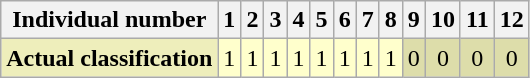<table class="wikitable" style="text-align:center;">
<tr>
<th>Individual number</th>
<th>1</th>
<th>2</th>
<th>3</th>
<th>4</th>
<th>5</th>
<th>6</th>
<th>7</th>
<th>8</th>
<th>9</th>
<th>10</th>
<th>11</th>
<th>12</th>
</tr>
<tr>
<th style=background:#eeeebb>Actual classification</th>
<td style=background:#ffffcc>1</td>
<td style=background:#ffffcc>1</td>
<td style=background:#ffffcc>1</td>
<td style=background:#ffffcc>1</td>
<td style=background:#ffffcc>1</td>
<td style=background:#ffffcc>1</td>
<td style=background:#ffffcc>1</td>
<td style=background:#ffffcc>1</td>
<td style=background:#ddddaa>0</td>
<td style=background:#ddddaa>0</td>
<td style=background:#ddddaa>0</td>
<td style=background:#ddddaa>0</td>
</tr>
</table>
